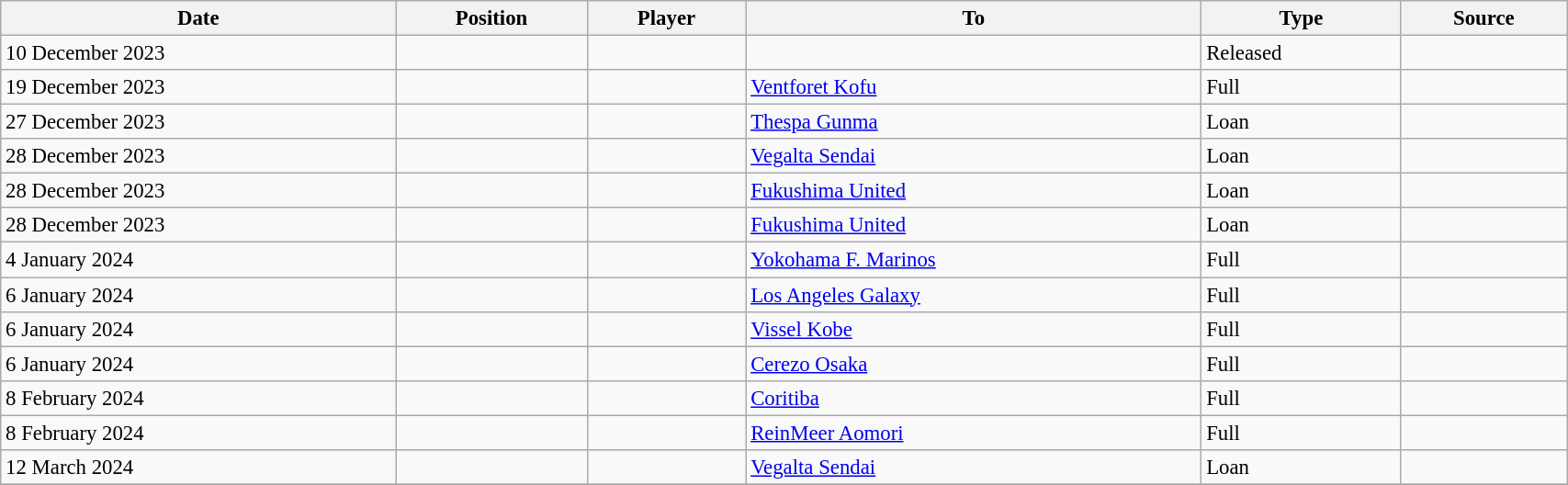<table class="wikitable sortable" style="width:90%; text-align:center; font-size:95%; text-align:left;">
<tr>
<th>Date</th>
<th>Position</th>
<th>Player</th>
<th>To</th>
<th>Type</th>
<th>Source</th>
</tr>
<tr>
<td>10 December 2023</td>
<td></td>
<td></td>
<td></td>
<td>Released</td>
<td></td>
</tr>
<tr>
<td>19 December 2023</td>
<td></td>
<td></td>
<td> <a href='#'>Ventforet Kofu</a></td>
<td>Full</td>
<td></td>
</tr>
<tr>
<td>27 December 2023</td>
<td></td>
<td></td>
<td> <a href='#'>Thespa Gunma</a></td>
<td>Loan</td>
<td></td>
</tr>
<tr>
<td>28 December 2023</td>
<td></td>
<td></td>
<td> <a href='#'>Vegalta Sendai</a></td>
<td>Loan</td>
<td></td>
</tr>
<tr>
<td>28 December 2023</td>
<td></td>
<td></td>
<td> <a href='#'>Fukushima United</a></td>
<td>Loan</td>
<td></td>
</tr>
<tr>
<td>28 December 2023</td>
<td></td>
<td></td>
<td> <a href='#'>Fukushima United</a></td>
<td>Loan</td>
<td></td>
</tr>
<tr>
<td>4 January 2024</td>
<td></td>
<td></td>
<td> <a href='#'>Yokohama F. Marinos</a></td>
<td>Full</td>
<td></td>
</tr>
<tr>
<td>6 January 2024</td>
<td></td>
<td></td>
<td> <a href='#'>Los Angeles Galaxy</a></td>
<td>Full</td>
<td></td>
</tr>
<tr>
<td>6 January 2024</td>
<td></td>
<td></td>
<td> <a href='#'>Vissel Kobe</a></td>
<td>Full</td>
<td></td>
</tr>
<tr>
<td>6 January 2024</td>
<td></td>
<td></td>
<td> <a href='#'>Cerezo Osaka</a></td>
<td>Full</td>
<td></td>
</tr>
<tr>
<td>8 February 2024</td>
<td></td>
<td></td>
<td> <a href='#'>Coritiba</a></td>
<td>Full</td>
<td></td>
</tr>
<tr>
<td>8 February 2024</td>
<td></td>
<td></td>
<td> <a href='#'>ReinMeer Aomori</a></td>
<td>Full</td>
<td></td>
</tr>
<tr>
<td>12 March 2024</td>
<td></td>
<td></td>
<td> <a href='#'>Vegalta Sendai</a></td>
<td>Loan</td>
<td></td>
</tr>
<tr>
</tr>
</table>
